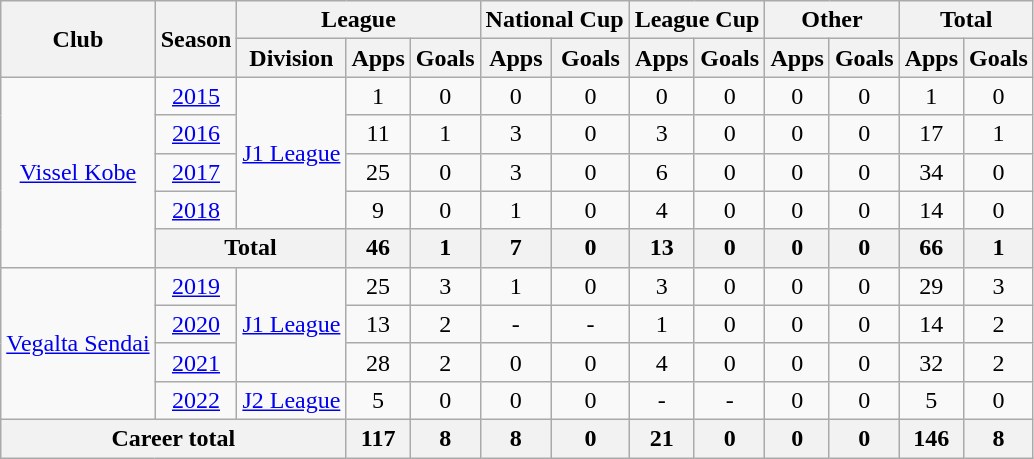<table class="wikitable" style="text-align: center">
<tr>
<th rowspan="2">Club</th>
<th rowspan="2">Season</th>
<th colspan="3">League</th>
<th colspan="2">National Cup</th>
<th colspan="2">League Cup</th>
<th colspan="2">Other</th>
<th colspan="2">Total</th>
</tr>
<tr>
<th>Division</th>
<th>Apps</th>
<th>Goals</th>
<th>Apps</th>
<th>Goals</th>
<th>Apps</th>
<th>Goals</th>
<th>Apps</th>
<th>Goals</th>
<th>Apps</th>
<th>Goals</th>
</tr>
<tr>
<td rowspan="5"><a href='#'>Vissel Kobe</a></td>
<td><a href='#'>2015</a></td>
<td rowspan="4"><a href='#'>J1 League</a></td>
<td>1</td>
<td>0</td>
<td>0</td>
<td>0</td>
<td>0</td>
<td>0</td>
<td>0</td>
<td>0</td>
<td>1</td>
<td>0</td>
</tr>
<tr>
<td><a href='#'>2016</a></td>
<td>11</td>
<td>1</td>
<td>3</td>
<td>0</td>
<td>3</td>
<td>0</td>
<td>0</td>
<td>0</td>
<td>17</td>
<td>1</td>
</tr>
<tr>
<td><a href='#'>2017</a></td>
<td>25</td>
<td>0</td>
<td>3</td>
<td>0</td>
<td>6</td>
<td>0</td>
<td>0</td>
<td>0</td>
<td>34</td>
<td>0</td>
</tr>
<tr>
<td><a href='#'>2018</a></td>
<td>9</td>
<td>0</td>
<td>1</td>
<td>0</td>
<td>4</td>
<td>0</td>
<td>0</td>
<td>0</td>
<td>14</td>
<td>0</td>
</tr>
<tr>
<th colspan="2">Total</th>
<th>46</th>
<th>1</th>
<th>7</th>
<th>0</th>
<th>13</th>
<th>0</th>
<th>0</th>
<th>0</th>
<th>66</th>
<th>1</th>
</tr>
<tr>
<td rowspan="4"><a href='#'>Vegalta Sendai</a></td>
<td><a href='#'>2019</a></td>
<td rowspan="3"><a href='#'>J1 League</a></td>
<td>25</td>
<td>3</td>
<td>1</td>
<td>0</td>
<td>3</td>
<td>0</td>
<td>0</td>
<td>0</td>
<td>29</td>
<td>3</td>
</tr>
<tr>
<td><a href='#'>2020</a></td>
<td>13</td>
<td>2</td>
<td>-</td>
<td>-</td>
<td>1</td>
<td>0</td>
<td>0</td>
<td>0</td>
<td>14</td>
<td>2</td>
</tr>
<tr>
<td><a href='#'>2021</a></td>
<td>28</td>
<td>2</td>
<td>0</td>
<td>0</td>
<td>4</td>
<td>0</td>
<td>0</td>
<td>0</td>
<td>32</td>
<td>2</td>
</tr>
<tr>
<td><a href='#'>2022</a></td>
<td><a href='#'>J2 League</a></td>
<td>5</td>
<td>0</td>
<td>0</td>
<td>0</td>
<td>-</td>
<td>-</td>
<td>0</td>
<td>0</td>
<td>5</td>
<td>0</td>
</tr>
<tr>
<th colspan="3">Career total</th>
<th>117</th>
<th>8</th>
<th>8</th>
<th>0</th>
<th>21</th>
<th>0</th>
<th>0</th>
<th>0</th>
<th>146</th>
<th>8</th>
</tr>
</table>
